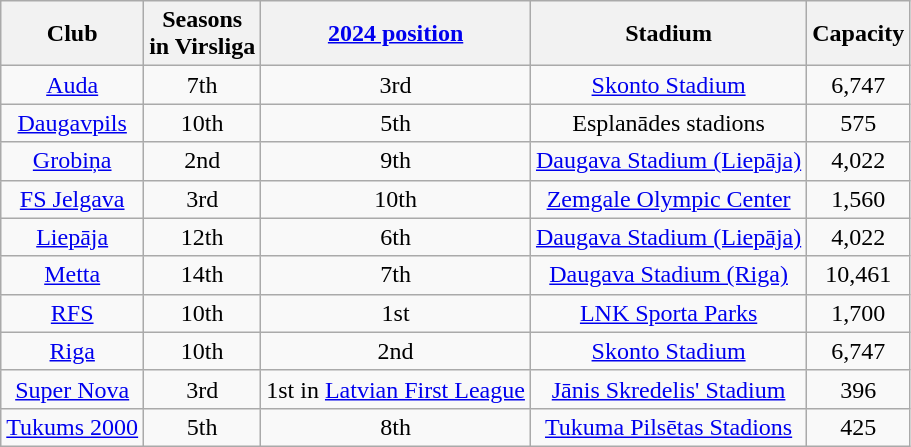<table class="wikitable sortable" style="text-align:center; font-size:100%;">
<tr>
<th>Club</th>
<th>Seasons <br>in Virsliga</th>
<th><a href='#'>2024 position</a></th>
<th>Stadium</th>
<th>Capacity</th>
</tr>
<tr>
<td><a href='#'>Auda</a></td>
<td>7th</td>
<td>3rd</td>
<td><a href='#'>Skonto Stadium</a></td>
<td>6,747</td>
</tr>
<tr>
<td><a href='#'>Daugavpils</a></td>
<td>10th</td>
<td>5th</td>
<td>Esplanādes stadions</td>
<td>575</td>
</tr>
<tr>
<td><a href='#'>Grobiņa</a></td>
<td>2nd</td>
<td>9th</td>
<td><a href='#'>Daugava Stadium (Liepāja)</a></td>
<td>4,022</td>
</tr>
<tr>
<td><a href='#'>FS Jelgava</a></td>
<td>3rd</td>
<td>10th</td>
<td><a href='#'>Zemgale Olympic Center</a></td>
<td>1,560</td>
</tr>
<tr>
<td><a href='#'>Liepāja</a></td>
<td>12th</td>
<td>6th</td>
<td><a href='#'>Daugava Stadium (Liepāja)</a></td>
<td>4,022</td>
</tr>
<tr>
<td><a href='#'>Metta</a></td>
<td>14th</td>
<td>7th</td>
<td><a href='#'>Daugava Stadium (Riga)</a></td>
<td>10,461</td>
</tr>
<tr>
<td><a href='#'>RFS</a></td>
<td>10th</td>
<td>1st</td>
<td><a href='#'>LNK Sporta Parks</a></td>
<td>1,700</td>
</tr>
<tr>
<td><a href='#'>Riga</a></td>
<td>10th</td>
<td>2nd</td>
<td><a href='#'>Skonto Stadium</a></td>
<td>6,747</td>
</tr>
<tr>
<td><a href='#'>Super Nova</a></td>
<td>3rd</td>
<td>1st in <a href='#'>Latvian First League</a></td>
<td><a href='#'>Jānis Skredelis' Stadium</a></td>
<td>396</td>
</tr>
<tr>
<td><a href='#'>Tukums 2000</a></td>
<td>5th</td>
<td>8th</td>
<td><a href='#'>Tukuma Pilsētas Stadions</a></td>
<td>425</td>
</tr>
</table>
